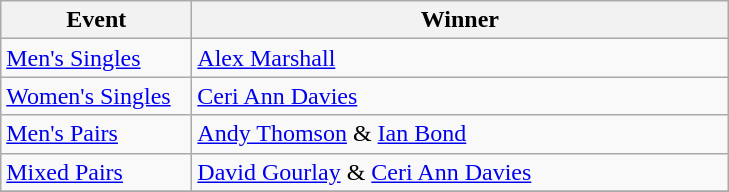<table class="wikitable" style="font-size: 100%">
<tr>
<th width=120>Event</th>
<th width=350>Winner</th>
</tr>
<tr>
<td><a href='#'>Men's Singles</a></td>
<td> <a href='#'>Alex Marshall</a></td>
</tr>
<tr>
<td><a href='#'>Women's Singles</a></td>
<td> <a href='#'>Ceri Ann Davies</a></td>
</tr>
<tr>
<td><a href='#'>Men's Pairs</a></td>
<td> <a href='#'>Andy Thomson</a> &  <a href='#'>Ian Bond</a></td>
</tr>
<tr>
<td><a href='#'>Mixed Pairs</a></td>
<td> <a href='#'>David Gourlay</a> &  <a href='#'>Ceri Ann Davies</a></td>
</tr>
<tr>
</tr>
</table>
